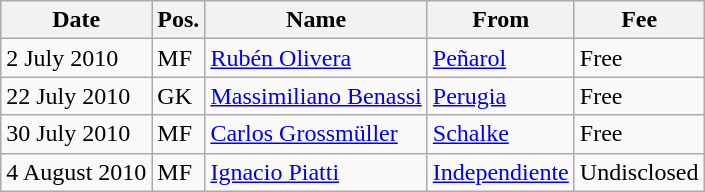<table class="wikitable">
<tr>
<th>Date</th>
<th>Pos.</th>
<th>Name</th>
<th>From</th>
<th>Fee</th>
</tr>
<tr>
<td>2 July 2010</td>
<td>MF</td>
<td> <a href='#'>Rubén Olivera</a></td>
<td> <a href='#'>Peñarol</a></td>
<td>Free</td>
</tr>
<tr>
<td>22 July 2010</td>
<td>GK</td>
<td> <a href='#'>Massimiliano Benassi</a></td>
<td> <a href='#'>Perugia</a></td>
<td>Free</td>
</tr>
<tr>
<td>30 July 2010</td>
<td>MF</td>
<td> <a href='#'>Carlos Grossmüller</a></td>
<td> <a href='#'>Schalke</a></td>
<td>Free</td>
</tr>
<tr>
<td>4 August 2010</td>
<td>MF</td>
<td> <a href='#'>Ignacio Piatti</a></td>
<td> <a href='#'>Independiente</a></td>
<td>Undisclosed</td>
</tr>
</table>
